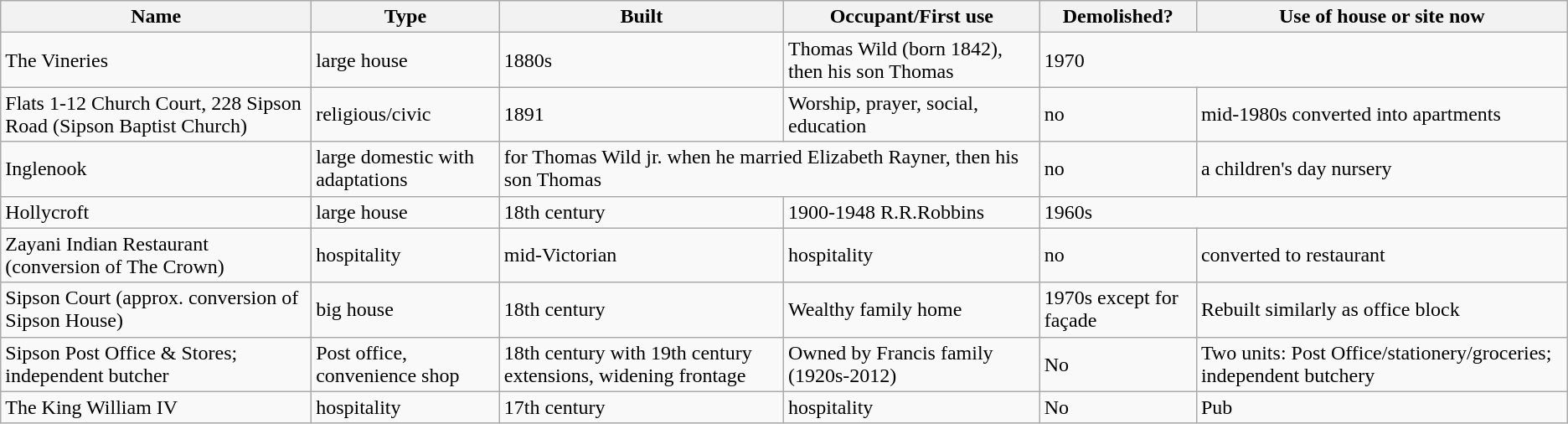<table class="wikitable">
<tr>
<th>Name</th>
<th>Type</th>
<th>Built</th>
<th>Occupant/First use</th>
<th>Demolished?</th>
<th>Use of house or site now</th>
</tr>
<tr>
<td>The Vineries</td>
<td>large house</td>
<td>1880s</td>
<td>Thomas Wild (born 1842), then his son Thomas</td>
<td colspan="2">1970</td>
</tr>
<tr>
<td>Flats 1-12 Church Court, 228 Sipson Road (Sipson Baptist Church)</td>
<td>religious/civic</td>
<td>1891</td>
<td>Worship, prayer, social, education</td>
<td>no</td>
<td>mid-1980s converted into apartments</td>
</tr>
<tr>
<td>Inglenook</td>
<td>large domestic with adaptations</td>
<td colspan="2">for Thomas Wild jr. when he married Elizabeth Rayner, then his son Thomas</td>
<td>no</td>
<td>a children's day nursery</td>
</tr>
<tr>
<td>Hollycroft</td>
<td>large house</td>
<td>18th century</td>
<td>1900-1948 R.R.Robbins</td>
<td colspan="2">1960s</td>
</tr>
<tr>
<td>Zayani Indian Restaurant (conversion of The Crown)</td>
<td>hospitality</td>
<td>mid-Victorian</td>
<td>hospitality</td>
<td>no</td>
<td>converted to restaurant</td>
</tr>
<tr>
<td>Sipson Court (approx. conversion of Sipson House)</td>
<td>big house</td>
<td>18th century</td>
<td>Wealthy family home</td>
<td>1970s except for façade</td>
<td>Rebuilt similarly as office block</td>
</tr>
<tr>
<td>Sipson Post Office & Stores; independent butcher</td>
<td>Post office, convenience shop</td>
<td>18th century with 19th century extensions, widening frontage</td>
<td>Owned by Francis family (1920s-2012)</td>
<td>No</td>
<td>Two units: Post Office/stationery/groceries; independent butchery</td>
</tr>
<tr>
<td>The King William IV</td>
<td>hospitality</td>
<td>17th century</td>
<td>hospitality</td>
<td>No</td>
<td>Pub</td>
</tr>
</table>
